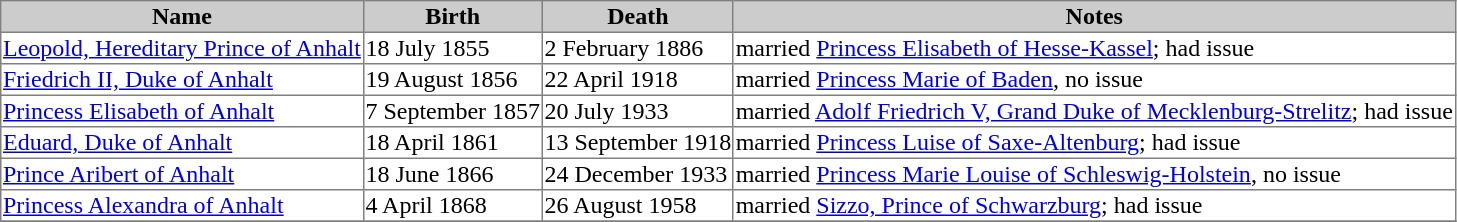<table border="1" style="border-collapse: collapse;">
<tr bgcolor="#cccccc">
<th>Name</th>
<th>Birth</th>
<th>Death</th>
<th>Notes</th>
</tr>
<tr>
<td><a href='#'>Leopold, Hereditary Prince of Anhalt</a></td>
<td>18 July 1855</td>
<td>2 February 1886</td>
<td>married <a href='#'>Princess Elisabeth of Hesse-Kassel</a>; had issue</td>
</tr>
<tr>
<td><a href='#'>Friedrich II, Duke of Anhalt</a></td>
<td>19 August 1856</td>
<td>22 April 1918</td>
<td>married <a href='#'>Princess Marie of Baden</a>, no issue</td>
</tr>
<tr>
<td><a href='#'>Princess Elisabeth of Anhalt</a></td>
<td>7 September 1857</td>
<td>20 July 1933</td>
<td>married <a href='#'>Adolf Friedrich V, Grand Duke of Mecklenburg-Strelitz</a>; had issue</td>
</tr>
<tr>
<td><a href='#'>Eduard, Duke of Anhalt</a></td>
<td>18 April 1861</td>
<td>13 September 1918</td>
<td>married <a href='#'>Princess Luise of Saxe-Altenburg</a>; had issue</td>
</tr>
<tr>
<td><a href='#'>Prince Aribert of Anhalt</a></td>
<td>18 June 1866</td>
<td>24 December 1933</td>
<td>married <a href='#'>Princess Marie Louise of Schleswig-Holstein</a>, no issue</td>
</tr>
<tr>
<td><a href='#'>Princess Alexandra of Anhalt</a></td>
<td>4 April 1868</td>
<td>26 August 1958</td>
<td>married <a href='#'>Sizzo, Prince of Schwarzburg</a>; had issue</td>
</tr>
<tr>
</tr>
</table>
